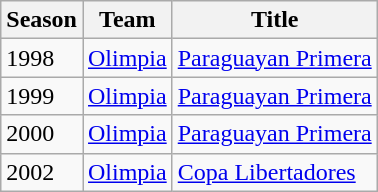<table class="wikitable">
<tr>
<th>Season</th>
<th>Team</th>
<th>Title</th>
</tr>
<tr>
<td>1998</td>
<td><a href='#'>Olimpia</a></td>
<td><a href='#'>Paraguayan Primera</a></td>
</tr>
<tr>
<td>1999</td>
<td><a href='#'>Olimpia</a></td>
<td><a href='#'>Paraguayan Primera</a></td>
</tr>
<tr>
<td>2000</td>
<td><a href='#'>Olimpia</a></td>
<td><a href='#'>Paraguayan Primera</a></td>
</tr>
<tr>
<td>2002</td>
<td><a href='#'>Olimpia</a></td>
<td><a href='#'>Copa Libertadores</a></td>
</tr>
</table>
